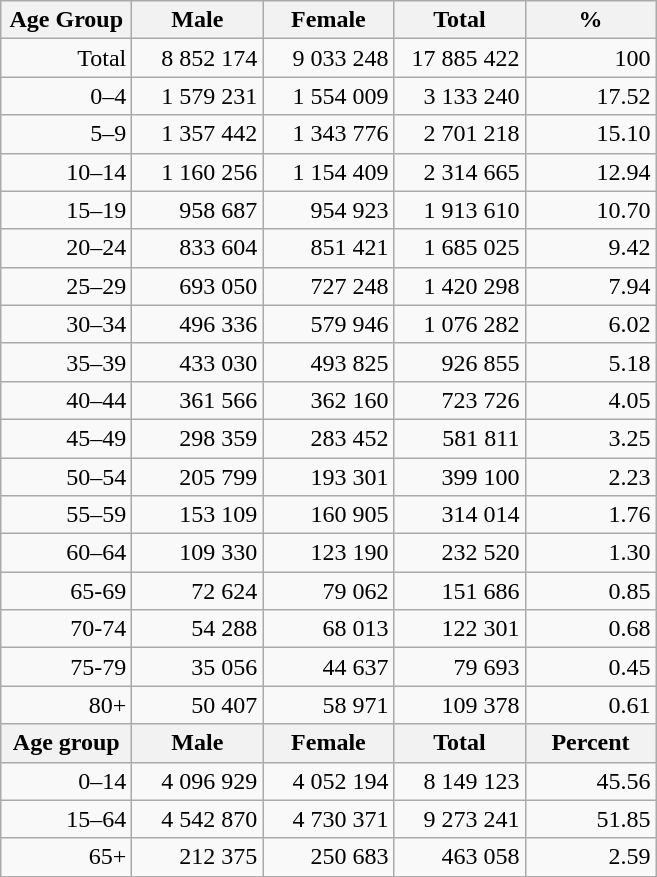<table class="wikitable">
<tr>
<th width="80pt">Age Group</th>
<th width="80pt">Male</th>
<th width="80pt">Female</th>
<th width="80pt">Total</th>
<th width="80pt">%</th>
</tr>
<tr>
<td align="right">Total</td>
<td align="right">8 852 174</td>
<td align="right">9 033 248</td>
<td align="right">17 885 422</td>
<td align="right">100</td>
</tr>
<tr>
<td align="right">0–4</td>
<td align="right">1 579 231</td>
<td align="right">1 554 009</td>
<td align="right">3 133 240</td>
<td align="right">17.52</td>
</tr>
<tr>
<td align="right">5–9</td>
<td align="right">1 357 442</td>
<td align="right">1 343 776</td>
<td align="right">2 701 218</td>
<td align="right">15.10</td>
</tr>
<tr>
<td align="right">10–14</td>
<td align="right">1 160 256</td>
<td align="right">1 154 409</td>
<td align="right">2 314 665</td>
<td align="right">12.94</td>
</tr>
<tr>
<td align="right">15–19</td>
<td align="right">958 687</td>
<td align="right">954 923</td>
<td align="right">1 913 610</td>
<td align="right">10.70</td>
</tr>
<tr>
<td align="right">20–24</td>
<td align="right">833 604</td>
<td align="right">851 421</td>
<td align="right">1 685 025</td>
<td align="right">9.42</td>
</tr>
<tr>
<td align="right">25–29</td>
<td align="right">693 050</td>
<td align="right">727 248</td>
<td align="right">1 420 298</td>
<td align="right">7.94</td>
</tr>
<tr>
<td align="right">30–34</td>
<td align="right">496 336</td>
<td align="right">579 946</td>
<td align="right">1 076 282</td>
<td align="right">6.02</td>
</tr>
<tr>
<td align="right">35–39</td>
<td align="right">433 030</td>
<td align="right">493 825</td>
<td align="right">926 855</td>
<td align="right">5.18</td>
</tr>
<tr>
<td align="right">40–44</td>
<td align="right">361 566</td>
<td align="right">362 160</td>
<td align="right">723 726</td>
<td align="right">4.05</td>
</tr>
<tr>
<td align="right">45–49</td>
<td align="right">298 359</td>
<td align="right">283 452</td>
<td align="right">581 811</td>
<td align="right">3.25</td>
</tr>
<tr>
<td align="right">50–54</td>
<td align="right">205 799</td>
<td align="right">193 301</td>
<td align="right">399 100</td>
<td align="right">2.23</td>
</tr>
<tr>
<td align="right">55–59</td>
<td align="right">153 109</td>
<td align="right">160 905</td>
<td align="right">314 014</td>
<td align="right">1.76</td>
</tr>
<tr>
<td align="right">60–64</td>
<td align="right">109 330</td>
<td align="right">123 190</td>
<td align="right">232 520</td>
<td align="right">1.30</td>
</tr>
<tr>
<td align="right">65-69</td>
<td align="right">72 624</td>
<td align="right">79 062</td>
<td align="right">151 686</td>
<td align="right">0.85</td>
</tr>
<tr>
<td align="right">70-74</td>
<td align="right">54 288</td>
<td align="right">68 013</td>
<td align="right">122 301</td>
<td align="right">0.68</td>
</tr>
<tr>
<td align="right">75-79</td>
<td align="right">35 056</td>
<td align="right">44 637</td>
<td align="right">79 693</td>
<td align="right">0.45</td>
</tr>
<tr>
<td align="right">80+</td>
<td align="right">50 407</td>
<td align="right">58 971</td>
<td align="right">109 378</td>
<td align="right">0.61</td>
</tr>
<tr>
<th width="50">Age group</th>
<th width="80pt">Male</th>
<th width="80">Female</th>
<th width="80">Total</th>
<th width="50">Percent</th>
</tr>
<tr>
<td align="right">0–14</td>
<td align="right">4 096 929</td>
<td align="right">4 052 194</td>
<td align="right">8 149 123</td>
<td align="right">45.56</td>
</tr>
<tr>
<td align="right">15–64</td>
<td align="right">4 542 870</td>
<td align="right">4 730 371</td>
<td align="right">9 273 241</td>
<td align="right">51.85</td>
</tr>
<tr>
<td align="right">65+</td>
<td align="right">212 375</td>
<td align="right">250 683</td>
<td align="right">463 058</td>
<td align="right">2.59</td>
</tr>
<tr>
</tr>
</table>
